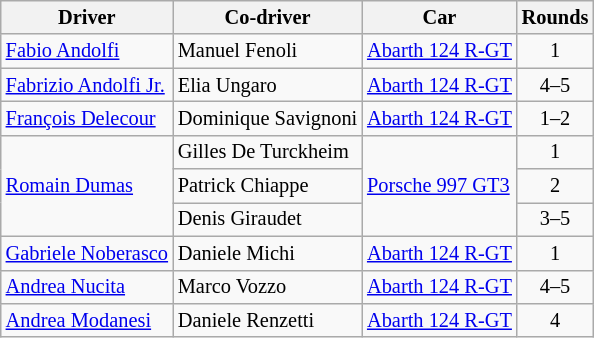<table class="wikitable" style="font-size:85%">
<tr>
<th>Driver</th>
<th>Co-driver</th>
<th>Car</th>
<th>Rounds</th>
</tr>
<tr>
<td> <a href='#'>Fabio Andolfi</a></td>
<td> Manuel Fenoli</td>
<td><a href='#'>Abarth 124 R-GT</a></td>
<td align="center">1</td>
</tr>
<tr>
<td> <a href='#'>Fabrizio Andolfi Jr.</a></td>
<td> Elia Ungaro</td>
<td><a href='#'>Abarth 124 R-GT</a></td>
<td align="center">4–5</td>
</tr>
<tr>
<td> <a href='#'>François Delecour</a></td>
<td> Dominique Savignoni</td>
<td><a href='#'>Abarth 124 R-GT</a></td>
<td align="center">1–2</td>
</tr>
<tr>
<td rowspan=3> <a href='#'>Romain Dumas</a></td>
<td> Gilles De Turckheim</td>
<td rowspan=3><a href='#'>Porsche 997 GT3</a></td>
<td align="center">1</td>
</tr>
<tr>
<td> Patrick Chiappe</td>
<td align="center">2</td>
</tr>
<tr>
<td> Denis Giraudet</td>
<td align="center">3–5</td>
</tr>
<tr>
<td> <a href='#'>Gabriele Noberasco</a></td>
<td> Daniele Michi</td>
<td><a href='#'>Abarth 124 R-GT</a></td>
<td align="center">1</td>
</tr>
<tr>
<td> <a href='#'>Andrea Nucita</a></td>
<td> Marco Vozzo</td>
<td><a href='#'>Abarth 124 R-GT</a></td>
<td align="center">4–5</td>
</tr>
<tr>
<td> <a href='#'>Andrea Modanesi</a></td>
<td> Daniele Renzetti</td>
<td><a href='#'>Abarth 124 R-GT</a></td>
<td align="center">4</td>
</tr>
</table>
